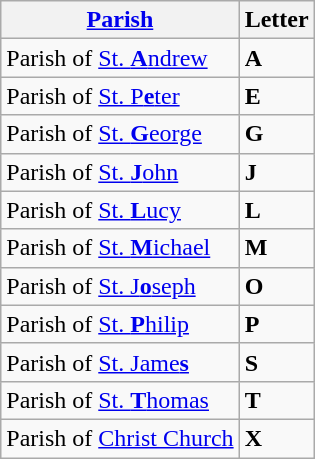<table class="wikitable">
<tr>
<th><a href='#'>Parish</a></th>
<th>Letter</th>
</tr>
<tr>
<td>Parish of <a href='#'>St. <strong>A</strong>ndrew</a></td>
<td><strong>A</strong></td>
</tr>
<tr>
<td>Parish of <a href='#'>St. P<strong>e</strong>ter</a></td>
<td><strong>E</strong></td>
</tr>
<tr>
<td>Parish of <a href='#'>St. <strong>G</strong>eorge</a></td>
<td><strong>G</strong></td>
</tr>
<tr>
<td>Parish of <a href='#'>St. <strong>J</strong>ohn</a></td>
<td><strong>J</strong></td>
</tr>
<tr>
<td>Parish of <a href='#'>St. <strong>L</strong>ucy</a></td>
<td><strong>L</strong></td>
</tr>
<tr>
<td>Parish of <a href='#'>St. <strong>M</strong>ichael</a></td>
<td><strong>M</strong></td>
</tr>
<tr>
<td>Parish of <a href='#'>St. J<strong>o</strong>seph</a></td>
<td><strong>O</strong></td>
</tr>
<tr>
<td>Parish of <a href='#'>St. <strong>P</strong>hilip</a></td>
<td><strong>P</strong></td>
</tr>
<tr>
<td>Parish of <a href='#'>St. Jame<strong>s</strong></a></td>
<td><strong>S</strong></td>
</tr>
<tr>
<td>Parish of <a href='#'>St. <strong>T</strong>homas</a></td>
<td><strong>T</strong></td>
</tr>
<tr>
<td>Parish of <a href='#'>Christ Church</a></td>
<td><strong>X</strong></td>
</tr>
</table>
